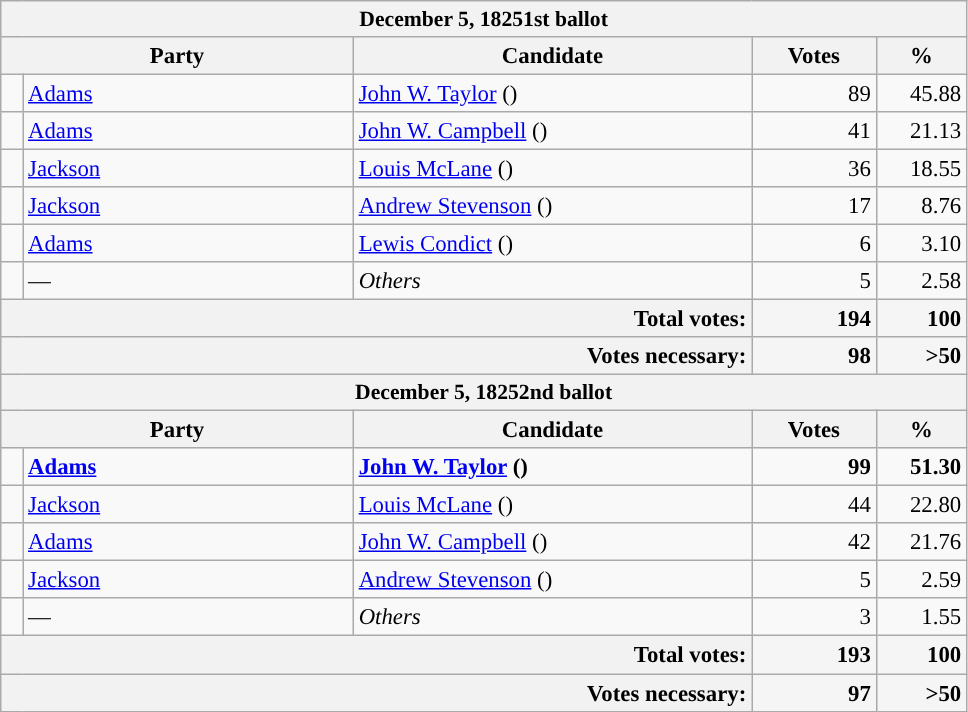<table class="wikitable" style="margin-right:1em; font-size:95%">
<tr>
<th colspan=5 style="font-size:95%">December 5, 18251st ballot</th>
</tr>
<tr>
<th scope="col" colspan="2" style="width: 15em">Party</th>
<th scope="col" style="width: 17em">Candidate</th>
<th scope="col" style="width: 5em">Votes</th>
<th scope="col" style="width: 3.5em">%</th>
</tr>
<tr>
<td style="width: 0.5em; background:"></td>
<td><a href='#'>Adams</a></td>
<td><a href='#'>John W. Taylor</a> ()</td>
<td style="text-align:right">89</td>
<td style="text-align:right">45.88</td>
</tr>
<tr>
<td style="background:"></td>
<td><a href='#'>Adams</a></td>
<td><a href='#'>John W. Campbell</a> ()</td>
<td style="text-align:right">41</td>
<td style="text-align:right">21.13</td>
</tr>
<tr>
<td style="background:"></td>
<td><a href='#'>Jackson</a></td>
<td><a href='#'>Louis McLane</a> ()</td>
<td style="text-align:right">36</td>
<td style="text-align:right">18.55</td>
</tr>
<tr>
<td style="background:"></td>
<td><a href='#'>Jackson</a></td>
<td><a href='#'>Andrew Stevenson</a> ()</td>
<td style="text-align:right">17</td>
<td style="text-align:right">8.76</td>
</tr>
<tr>
<td style="background:"></td>
<td><a href='#'>Adams</a></td>
<td><a href='#'>Lewis Condict</a> ()</td>
<td style="text-align:right">6</td>
<td style="text-align:right">3.10</td>
</tr>
<tr>
<td style="background:"></td>
<td>—</td>
<td><em>Others</em></td>
<td style="text-align:right">5</td>
<td style="text-align:right">2.58</td>
</tr>
<tr>
<th colspan=3 style="text-align:right">Total votes:</th>
<td style="text-align:right; background:#f5f5f5"><strong>194</strong></td>
<td style="text-align:right; background:#f5f5f5"><strong>100</strong></td>
</tr>
<tr>
<th colspan=3 style="text-align:right">Votes necessary:</th>
<td style="text-align:right; background:#f5f5f5"><strong>98</strong></td>
<td style="text-align:right; background:#f5f5f5"><strong>>50</strong></td>
</tr>
<tr>
<th colspan=5 style="font-size:95%">December 5, 18252nd ballot</th>
</tr>
<tr>
<th scope="col" colspan="2" style="width: 15em">Party</th>
<th scope="col" style="width: 17em">Candidate</th>
<th scope="col" style="width: 5em">Votes</th>
<th scope="col" style="width: 3.5em">%</th>
</tr>
<tr>
<td style="background:"></td>
<td><strong><a href='#'>Adams</a></strong></td>
<td><strong><a href='#'>John W. Taylor</a> ()</strong></td>
<td style="text-align:right"><strong>99</strong></td>
<td style="text-align:right"><strong>51.30</strong></td>
</tr>
<tr>
<td style="background:"></td>
<td><a href='#'>Jackson</a></td>
<td><a href='#'>Louis McLane</a> ()</td>
<td style="text-align:right">44</td>
<td style="text-align:right">22.80</td>
</tr>
<tr>
<td style="background:"></td>
<td><a href='#'>Adams</a></td>
<td><a href='#'>John W. Campbell</a> ()</td>
<td style="text-align:right">42</td>
<td style="text-align:right">21.76</td>
</tr>
<tr>
<td style="background:"></td>
<td><a href='#'>Jackson</a></td>
<td><a href='#'>Andrew Stevenson</a> ()</td>
<td style="text-align:right">5</td>
<td style="text-align:right">2.59</td>
</tr>
<tr>
<td style="background:"></td>
<td>—</td>
<td><em>Others</em></td>
<td style="text-align:right">3</td>
<td style="text-align:right">1.55</td>
</tr>
<tr>
<th colspan=3 style="text-align:right">Total votes:</th>
<td style="text-align:right; background:#f5f5f5"><strong>193</strong></td>
<td style="text-align:right; background:#f5f5f5"><strong>100</strong></td>
</tr>
<tr>
<th colspan=3 style="text-align:right">Votes necessary:</th>
<td style="text-align:right; background:#f5f5f5"><strong>97</strong></td>
<td style="text-align:right; background:#f5f5f5"><strong>>50</strong></td>
</tr>
</table>
